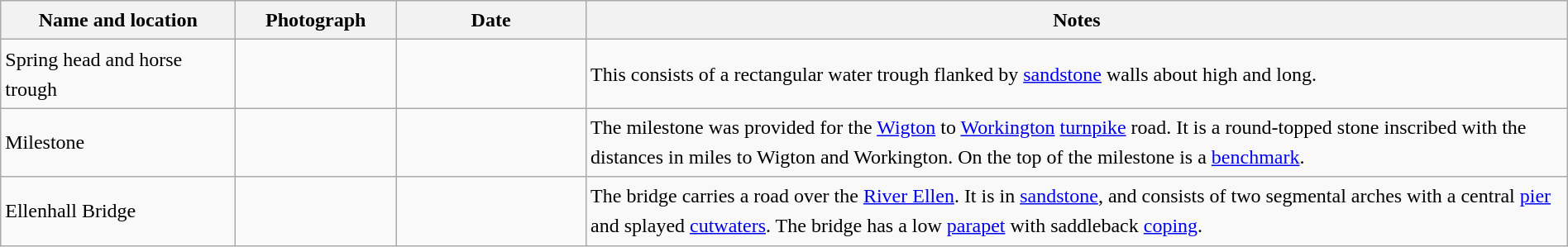<table class="wikitable sortable plainrowheaders" style="width:100%;border:0px;text-align:left;line-height:150%;">
<tr>
<th scope="col"  style="width:150px">Name and location</th>
<th scope="col"  style="width:100px" class="unsortable">Photograph</th>
<th scope="col"  style="width:120px">Date</th>
<th scope="col"  style="width:650px" class="unsortable">Notes</th>
</tr>
<tr>
<td>Spring head and horse trough<br><small></small></td>
<td></td>
<td align="center"></td>
<td>This consists of a rectangular water trough flanked by <a href='#'>sandstone</a> walls about  high and  long.</td>
</tr>
<tr>
<td>Milestone<br><small></small></td>
<td></td>
<td align="center"></td>
<td>The milestone was provided for the <a href='#'>Wigton</a> to <a href='#'>Workington</a> <a href='#'>turnpike</a> road. It is a round-topped stone inscribed with the distances in miles to Wigton and Workington.  On the top of the milestone is a <a href='#'>benchmark</a>.</td>
</tr>
<tr>
<td>Ellenhall Bridge<br><small></small></td>
<td></td>
<td align="center"></td>
<td>The bridge carries a road over the <a href='#'>River Ellen</a>.  It is in <a href='#'>sandstone</a>, and consists of two segmental arches with a central <a href='#'>pier</a> and splayed <a href='#'>cutwaters</a>.  The bridge has a low <a href='#'>parapet</a> with saddleback <a href='#'>coping</a>.</td>
</tr>
<tr>
</tr>
</table>
